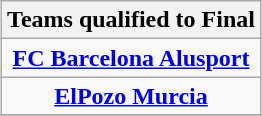<table class="wikitable" style="text-align: center; margin: 0 auto;">
<tr>
<th colspan="2">Teams qualified to Final</th>
</tr>
<tr>
<td><strong><a href='#'>FC Barcelona Alusport</a></strong></td>
</tr>
<tr>
<td><strong><a href='#'>ElPozo Murcia</a></strong></td>
</tr>
<tr>
</tr>
</table>
